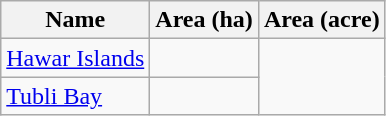<table class="wikitable sortable">
<tr>
<th scope="col" align=left>Name</th>
<th scope="col">Area (ha)</th>
<th scope="col">Area (acre)</th>
</tr>
<tr ---->
<td><a href='#'>Hawar Islands</a></td>
<td></td>
</tr>
<tr ---->
<td><a href='#'>Tubli Bay</a></td>
<td></td>
</tr>
</table>
